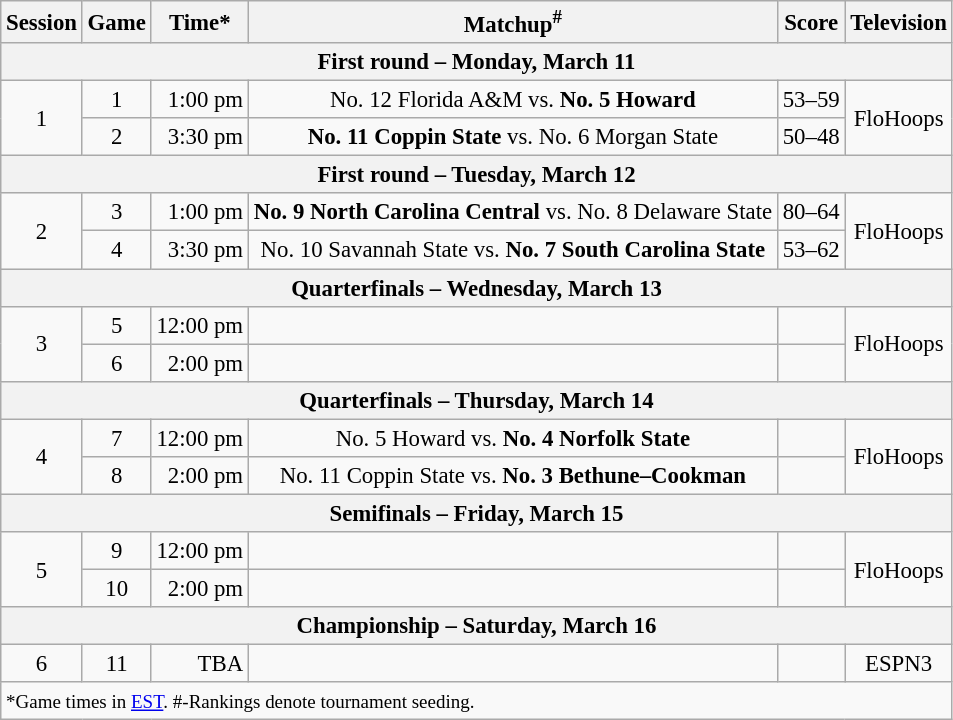<table class="wikitable" style="font-size: 95%">
<tr>
<th>Session</th>
<th>Game</th>
<th>Time*</th>
<th>Matchup<sup>#</sup></th>
<th>Score</th>
<th>Television</th>
</tr>
<tr>
<th colspan=6>First round – Monday, March 11</th>
</tr>
<tr>
<td rowspan=2 align=center>1</td>
<td align=center>1</td>
<td align=right>1:00 pm</td>
<td align=center>No. 12 Florida A&M vs. <strong>No. 5 Howard</strong></td>
<td align=center>53–59</td>
<td rowspan=2 align=center>FloHoops</td>
</tr>
<tr>
<td align=center>2</td>
<td align=right>3:30 pm</td>
<td align=center><strong>No. 11 Coppin State</strong> vs. No. 6 Morgan State</td>
<td align=center>50–48</td>
</tr>
<tr>
<th colspan=6>First round – Tuesday, March 12</th>
</tr>
<tr>
<td rowspan=2 align=center>2</td>
<td align=center>3</td>
<td align=right>1:00 pm</td>
<td align=center><strong>No. 9 North Carolina Central</strong> vs. No. 8 Delaware State</td>
<td align=center>80–64</td>
<td rowspan=2 align=center>FloHoops</td>
</tr>
<tr>
<td align=center>4</td>
<td align=right>3:30 pm</td>
<td align=center>No. 10  Savannah State vs. <strong>No. 7 South Carolina State</strong></td>
<td align=center>53–62</td>
</tr>
<tr>
<th colspan=6>Quarterfinals – Wednesday, March 13</th>
</tr>
<tr>
<td rowspan=2 align=center>3</td>
<td align=center>5</td>
<td align=right>12:00 pm</td>
<td align=center></td>
<td align=center></td>
<td rowspan=2 align=center>FloHoops</td>
</tr>
<tr>
<td align=center>6</td>
<td align=right>2:00 pm</td>
<td align=center></td>
<td align=center></td>
</tr>
<tr>
<th colspan=6>Quarterfinals – Thursday, March 14</th>
</tr>
<tr>
<td rowspan=2 align=center>4</td>
<td align=center>7</td>
<td align=right>12:00 pm</td>
<td align=center>No. 5 Howard vs. <strong>No. 4 Norfolk State</strong></td>
<td align=center></td>
<td rowspan=2 align=center>FloHoops</td>
</tr>
<tr>
<td align=center>8</td>
<td align=right>2:00 pm</td>
<td align=center>No. 11 Coppin State vs. <strong>No. 3 Bethune–Cookman</strong></td>
<td align=center></td>
</tr>
<tr>
<th colspan=6>Semifinals – Friday, March 15</th>
</tr>
<tr>
<td rowspan=2 align=center>5</td>
<td align=center>9</td>
<td align=right>12:00 pm</td>
<td align=center></td>
<td align=center></td>
<td rowspan=2 align=center>FloHoops</td>
</tr>
<tr>
<td align=center>10</td>
<td align=right>2:00 pm</td>
<td align=center></td>
<td align=center></td>
</tr>
<tr>
<th colspan=6>Championship – Saturday, March 16</th>
</tr>
<tr>
<td rowspan=1 align=center>6</td>
<td align=center>11</td>
<td align=right>TBA</td>
<td align=center></td>
<td align=center></td>
<td rowspan=1 align=center>ESPN3</td>
</tr>
<tr>
<td colspan=6><small>*Game times in <a href='#'>EST</a>. #-Rankings denote tournament seeding.</small></td>
</tr>
</table>
